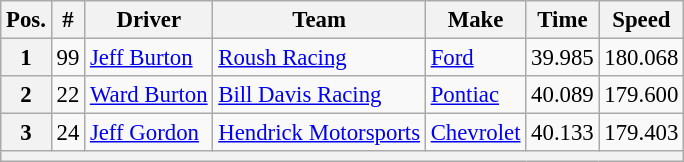<table class="wikitable" style="font-size:95%">
<tr>
<th>Pos.</th>
<th>#</th>
<th>Driver</th>
<th>Team</th>
<th>Make</th>
<th>Time</th>
<th>Speed</th>
</tr>
<tr>
<th>1</th>
<td>99</td>
<td><a href='#'>Jeff Burton</a></td>
<td><a href='#'>Roush Racing</a></td>
<td><a href='#'>Ford</a></td>
<td>39.985</td>
<td>180.068</td>
</tr>
<tr>
<th>2</th>
<td>22</td>
<td><a href='#'>Ward Burton</a></td>
<td><a href='#'>Bill Davis Racing</a></td>
<td><a href='#'>Pontiac</a></td>
<td>40.089</td>
<td>179.600</td>
</tr>
<tr>
<th>3</th>
<td>24</td>
<td><a href='#'>Jeff Gordon</a></td>
<td><a href='#'>Hendrick Motorsports</a></td>
<td><a href='#'>Chevrolet</a></td>
<td>40.133</td>
<td>179.403</td>
</tr>
<tr>
<th colspan="7"></th>
</tr>
</table>
